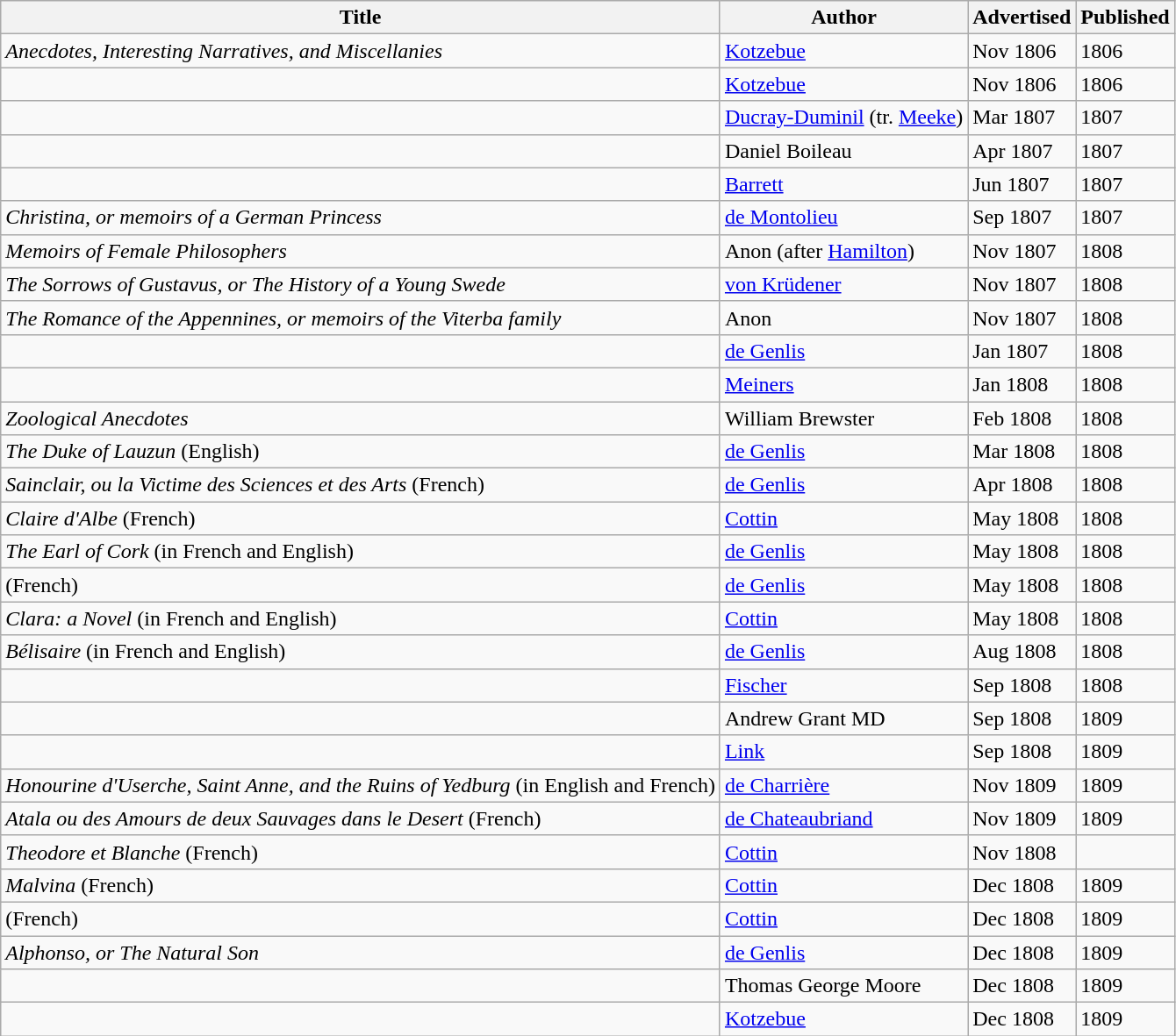<table class="wikitable mw-collapsible mw-collapsed">
<tr>
<th>Title</th>
<th>Author</th>
<th>Advertised</th>
<th>Published</th>
</tr>
<tr>
<td><em>Anecdotes, Interesting Narratives, and Miscellanies</em></td>
<td><a href='#'>Kotzebue</a></td>
<td>Nov 1806</td>
<td>1806</td>
</tr>
<tr>
<td><em></em></td>
<td><a href='#'>Kotzebue</a></td>
<td>Nov 1806</td>
<td>1806</td>
</tr>
<tr>
<td><em></em></td>
<td><a href='#'>Ducray-Duminil</a> (tr. <a href='#'>Meeke</a>)</td>
<td>Mar 1807</td>
<td>1807</td>
</tr>
<tr>
<td></td>
<td>Daniel Boileau</td>
<td>Apr 1807</td>
<td>1807</td>
</tr>
<tr>
<td><em></em></td>
<td><a href='#'>Barrett</a></td>
<td>Jun 1807</td>
<td>1807</td>
</tr>
<tr>
<td><em>Christina, or memoirs of a German Princess</em></td>
<td><a href='#'>de Montolieu</a></td>
<td>Sep 1807</td>
<td>1807</td>
</tr>
<tr>
<td><em>Memoirs of Female Philosophers</em></td>
<td>Anon (after <a href='#'>Hamilton</a>)</td>
<td>Nov 1807</td>
<td>1808</td>
</tr>
<tr>
<td><em>The Sorrows of Gustavus, or The History of a Young Swede</em></td>
<td><a href='#'>von Krüdener</a></td>
<td>Nov 1807</td>
<td>1808</td>
</tr>
<tr>
<td><em>The Romance of the Appennines, or memoirs of the Viterba family</em></td>
<td>Anon</td>
<td>Nov 1807</td>
<td>1808</td>
</tr>
<tr>
<td><em></em></td>
<td><a href='#'>de Genlis</a></td>
<td>Jan 1807</td>
<td>1808</td>
</tr>
<tr>
<td></td>
<td><a href='#'>Meiners</a></td>
<td>Jan 1808</td>
<td>1808</td>
</tr>
<tr>
<td><em>Zoological Anecdotes</em></td>
<td>William Brewster</td>
<td>Feb 1808</td>
<td>1808</td>
</tr>
<tr>
<td><em>The Duke of Lauzun</em> (English)</td>
<td><a href='#'>de Genlis</a></td>
<td>Mar 1808</td>
<td>1808</td>
</tr>
<tr>
<td><em>Sainclair, ou la Victime des Sciences et des Arts</em> (French)</td>
<td><a href='#'>de Genlis</a></td>
<td>Apr 1808</td>
<td>1808</td>
</tr>
<tr>
<td><em>Claire d'Albe</em> (French)</td>
<td><a href='#'>Cottin</a></td>
<td>May 1808</td>
<td>1808</td>
</tr>
<tr>
<td><em>The Earl of Cork</em> (in French and English)</td>
<td><a href='#'>de Genlis</a></td>
<td>May 1808</td>
<td>1808</td>
</tr>
<tr>
<td><em></em> (French)</td>
<td><a href='#'>de Genlis</a></td>
<td>May 1808</td>
<td>1808</td>
</tr>
<tr>
<td><em>Clara: a Novel</em> (in French and English)</td>
<td><a href='#'>Cottin</a></td>
<td>May 1808</td>
<td>1808</td>
</tr>
<tr>
<td><em>Bélisaire</em> (in French and English)</td>
<td><a href='#'>de Genlis</a></td>
<td>Aug 1808</td>
<td>1808</td>
</tr>
<tr>
<td><em></em></td>
<td><a href='#'>Fischer</a></td>
<td>Sep 1808</td>
<td>1808</td>
</tr>
<tr>
<td><em></em></td>
<td>Andrew Grant MD</td>
<td>Sep 1808</td>
<td>1809</td>
</tr>
<tr>
<td><em></em></td>
<td><a href='#'>Link</a></td>
<td>Sep 1808</td>
<td>1809</td>
</tr>
<tr>
<td><em>Honourine d'Userche, Saint Anne, and the Ruins of Yedburg</em> (in English and French)</td>
<td><a href='#'>de Charrière</a></td>
<td>Nov 1809</td>
<td>1809</td>
</tr>
<tr>
<td><em>Atala ou des Amours de deux Sauvages dans le Desert</em> (French)</td>
<td><a href='#'>de Chateaubriand</a></td>
<td>Nov 1809</td>
<td>1809</td>
</tr>
<tr>
<td><em>Theodore et Blanche</em> (French)</td>
<td><a href='#'>Cottin</a></td>
<td>Nov 1808</td>
<td></td>
</tr>
<tr>
<td><em>Malvina</em> (French)</td>
<td><a href='#'>Cottin</a></td>
<td>Dec 1808</td>
<td>1809</td>
</tr>
<tr>
<td><em></em> (French)</td>
<td><a href='#'>Cottin</a></td>
<td>Dec 1808</td>
<td>1809</td>
</tr>
<tr>
<td><em>Alphonso, or The Natural Son</em></td>
<td><a href='#'>de Genlis</a></td>
<td>Dec 1808</td>
<td>1809</td>
</tr>
<tr>
<td><em></em></td>
<td>Thomas George Moore</td>
<td>Dec 1808</td>
<td>1809</td>
</tr>
<tr>
<td><em></em></td>
<td><a href='#'>Kotzebue</a></td>
<td>Dec 1808</td>
<td>1809</td>
</tr>
</table>
